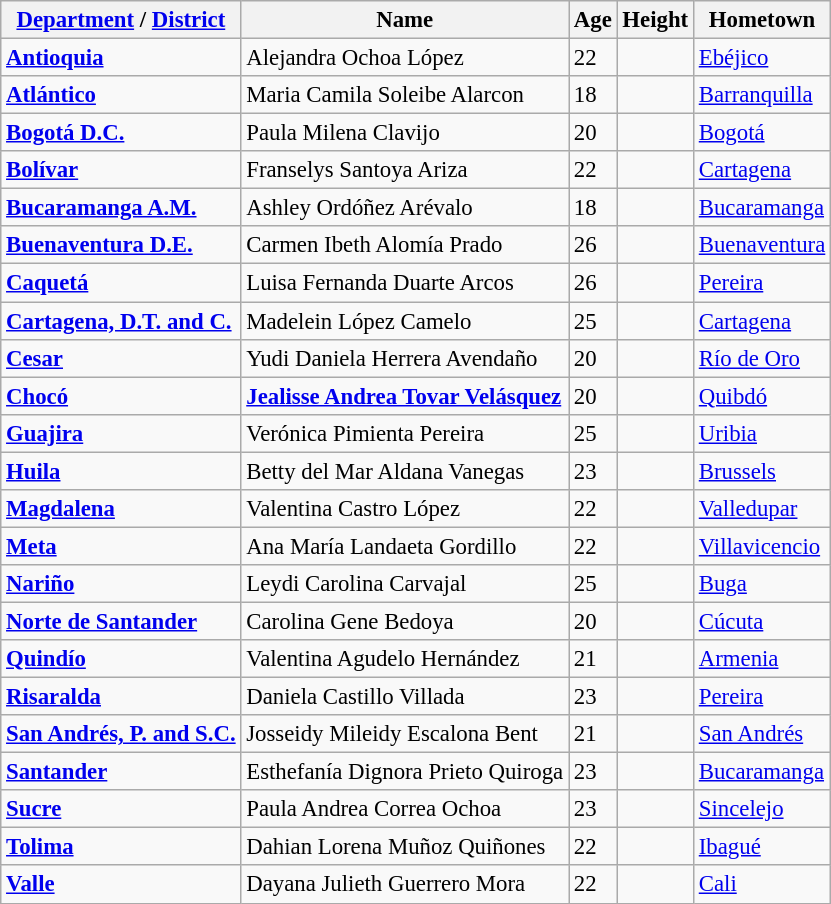<table class="sortable wikitable" style="font-size: 95%;">
<tr>
<th><a href='#'>Department</a> / <a href='#'>District</a></th>
<th>Name</th>
<th>Age</th>
<th>Height</th>
<th>Hometown</th>
</tr>
<tr>
<td><strong> <a href='#'>Antioquia</a></strong></td>
<td>Alejandra Ochoa López</td>
<td>22</td>
<td></td>
<td><a href='#'>Ebéjico</a></td>
</tr>
<tr>
<td><strong> <a href='#'>Atlántico</a></strong></td>
<td>Maria Camila Soleibe Alarcon</td>
<td>18</td>
<td></td>
<td><a href='#'>Barranquilla</a></td>
</tr>
<tr>
<td><strong> <a href='#'>Bogotá D.C.</a></strong></td>
<td>Paula Milena Clavijo</td>
<td>20</td>
<td></td>
<td><a href='#'>Bogotá</a></td>
</tr>
<tr>
<td><strong> <a href='#'>Bolívar</a></strong></td>
<td>Franselys Santoya Ariza</td>
<td>22</td>
<td></td>
<td><a href='#'>Cartagena</a></td>
</tr>
<tr>
<td><strong> <a href='#'>Bucaramanga A.M.</a></strong></td>
<td>Ashley Ordóñez Arévalo</td>
<td>18</td>
<td></td>
<td><a href='#'>Bucaramanga</a></td>
</tr>
<tr>
<td> <strong><a href='#'>Buenaventura D.E.</a></strong></td>
<td>Carmen Ibeth Alomía Prado</td>
<td>26</td>
<td></td>
<td><a href='#'>Buenaventura</a></td>
</tr>
<tr>
<td> <a href='#'><strong>Caquetá</strong></a></td>
<td>Luisa Fernanda Duarte Arcos</td>
<td>26</td>
<td></td>
<td><a href='#'>Pereira</a></td>
</tr>
<tr>
<td><strong> <a href='#'>Cartagena, D.T. and C.</a></strong></td>
<td>Madelein López Camelo</td>
<td>25</td>
<td></td>
<td><a href='#'>Cartagena</a></td>
</tr>
<tr>
<td><strong> <a href='#'>Cesar</a></strong></td>
<td>Yudi Daniela Herrera Avendaño</td>
<td>20</td>
<td></td>
<td><a href='#'>Río de Oro</a></td>
</tr>
<tr>
<td><strong> <a href='#'>Chocó</a></strong></td>
<td><strong><a href='#'>Jealisse Andrea Tovar Velásquez</a></strong></td>
<td>20</td>
<td></td>
<td><a href='#'>Quibdó</a></td>
</tr>
<tr>
<td><strong> <a href='#'>Guajira</a></strong></td>
<td>Verónica Pimienta Pereira</td>
<td>25</td>
<td></td>
<td><a href='#'>Uribia</a></td>
</tr>
<tr>
<td><strong> <a href='#'>Huila</a></strong></td>
<td>Betty del Mar Aldana Vanegas</td>
<td>23</td>
<td></td>
<td><a href='#'>Brussels</a></td>
</tr>
<tr>
<td><strong> <a href='#'>Magdalena</a></strong></td>
<td>Valentina Castro López</td>
<td>22</td>
<td></td>
<td><a href='#'>Valledupar</a></td>
</tr>
<tr>
<td><strong> <a href='#'>Meta</a></strong></td>
<td>Ana María Landaeta Gordillo</td>
<td>22</td>
<td></td>
<td><a href='#'>Villavicencio</a></td>
</tr>
<tr>
<td><strong> <a href='#'>Nariño</a></strong></td>
<td>Leydi Carolina Carvajal</td>
<td>25</td>
<td></td>
<td><a href='#'>Buga</a></td>
</tr>
<tr>
<td><strong> <a href='#'>Norte de Santander</a></strong></td>
<td>Carolina Gene Bedoya</td>
<td>20</td>
<td></td>
<td><a href='#'>Cúcuta</a></td>
</tr>
<tr>
<td><strong> <a href='#'>Quindío</a></strong></td>
<td>Valentina Agudelo Hernández</td>
<td>21</td>
<td></td>
<td><a href='#'>Armenia</a></td>
</tr>
<tr>
<td><strong> <a href='#'>Risaralda</a></strong></td>
<td>Daniela Castillo Villada</td>
<td>23</td>
<td></td>
<td><a href='#'>Pereira</a></td>
</tr>
<tr>
<td><strong> <a href='#'>San Andrés, P. and S.C.</a></strong></td>
<td>Josseidy Mileidy Escalona Bent</td>
<td>21</td>
<td></td>
<td><a href='#'>San Andrés</a></td>
</tr>
<tr>
<td> <a href='#'><strong>Santander</strong></a></td>
<td>Esthefanía Dignora Prieto Quiroga</td>
<td>23</td>
<td></td>
<td><a href='#'>Bucaramanga</a></td>
</tr>
<tr>
<td> <strong><a href='#'>Sucre</a></strong></td>
<td>Paula Andrea Correa Ochoa</td>
<td>23</td>
<td></td>
<td><a href='#'>Sincelejo</a></td>
</tr>
<tr>
<td><strong> <a href='#'>Tolima</a></strong></td>
<td>Dahian Lorena Muñoz Quiñones</td>
<td>22</td>
<td></td>
<td><a href='#'>Ibagué</a></td>
</tr>
<tr>
<td><strong> <a href='#'>Valle</a></strong></td>
<td>Dayana Julieth Guerrero Mora</td>
<td>22</td>
<td></td>
<td><a href='#'>Cali</a></td>
</tr>
</table>
